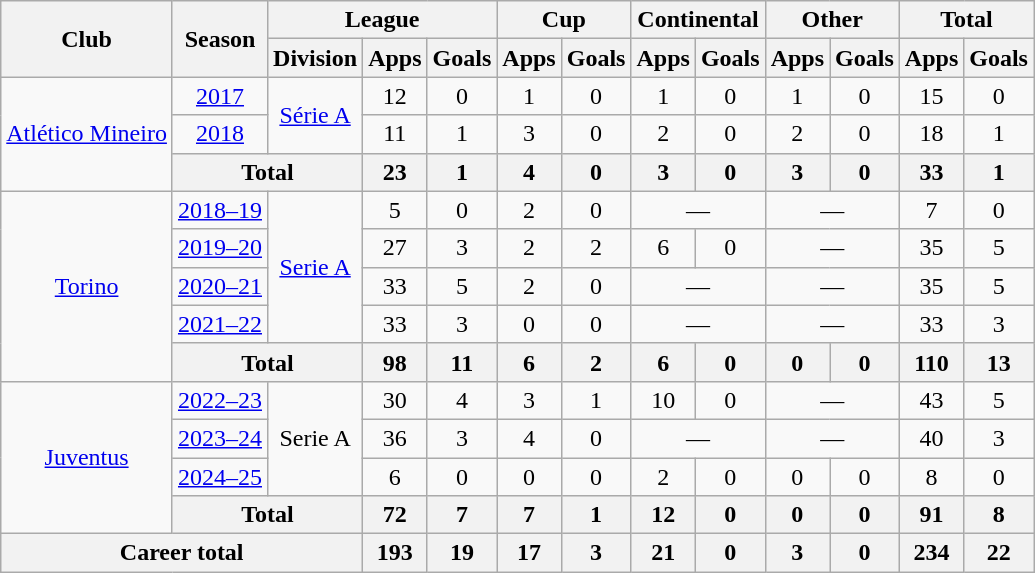<table class="wikitable" style="text-align:center">
<tr>
<th rowspan="2">Club</th>
<th rowspan="2">Season</th>
<th colspan="3">League</th>
<th colspan="2">Cup</th>
<th colspan="2">Continental</th>
<th colspan="2">Other</th>
<th colspan="2">Total</th>
</tr>
<tr>
<th>Division</th>
<th>Apps</th>
<th>Goals</th>
<th>Apps</th>
<th>Goals</th>
<th>Apps</th>
<th>Goals</th>
<th>Apps</th>
<th>Goals</th>
<th>Apps</th>
<th>Goals</th>
</tr>
<tr>
<td rowspan="3"><a href='#'>Atlético Mineiro</a></td>
<td><a href='#'>2017</a></td>
<td rowspan="2"><a href='#'>Série A</a></td>
<td>12</td>
<td>0</td>
<td>1</td>
<td>0</td>
<td>1</td>
<td>0</td>
<td>1</td>
<td>0</td>
<td>15</td>
<td>0</td>
</tr>
<tr>
<td><a href='#'>2018</a></td>
<td>11</td>
<td>1</td>
<td>3</td>
<td>0</td>
<td>2</td>
<td>0</td>
<td>2</td>
<td>0</td>
<td>18</td>
<td>1</td>
</tr>
<tr>
<th colspan="2">Total</th>
<th>23</th>
<th>1</th>
<th>4</th>
<th>0</th>
<th>3</th>
<th>0</th>
<th>3</th>
<th>0</th>
<th>33</th>
<th>1</th>
</tr>
<tr>
<td rowspan="5"><a href='#'>Torino</a></td>
<td><a href='#'>2018–19</a></td>
<td rowspan="4"><a href='#'>Serie A</a></td>
<td>5</td>
<td>0</td>
<td>2</td>
<td>0</td>
<td colspan="2">—</td>
<td colspan="2">—</td>
<td>7</td>
<td>0</td>
</tr>
<tr>
<td><a href='#'>2019–20</a></td>
<td>27</td>
<td>3</td>
<td>2</td>
<td>2</td>
<td>6</td>
<td>0</td>
<td colspan="2">—</td>
<td>35</td>
<td>5</td>
</tr>
<tr>
<td><a href='#'>2020–21</a></td>
<td>33</td>
<td>5</td>
<td>2</td>
<td>0</td>
<td colspan="2">—</td>
<td colspan="2">—</td>
<td>35</td>
<td>5</td>
</tr>
<tr>
<td><a href='#'>2021–22</a></td>
<td>33</td>
<td>3</td>
<td>0</td>
<td>0</td>
<td colspan="2">—</td>
<td colspan="2">—</td>
<td>33</td>
<td>3</td>
</tr>
<tr>
<th colspan="2">Total</th>
<th>98</th>
<th>11</th>
<th>6</th>
<th>2</th>
<th>6</th>
<th>0</th>
<th>0</th>
<th>0</th>
<th>110</th>
<th>13</th>
</tr>
<tr>
<td rowspan="4"><a href='#'>Juventus</a></td>
<td><a href='#'>2022–23</a></td>
<td rowspan="3">Serie A</td>
<td>30</td>
<td>4</td>
<td>3</td>
<td>1</td>
<td>10</td>
<td>0</td>
<td colspan="2">—</td>
<td>43</td>
<td>5</td>
</tr>
<tr>
<td><a href='#'>2023–24</a></td>
<td>36</td>
<td>3</td>
<td>4</td>
<td>0</td>
<td colspan="2">—</td>
<td colspan="2">—</td>
<td>40</td>
<td>3</td>
</tr>
<tr>
<td><a href='#'>2024–25</a></td>
<td>6</td>
<td>0</td>
<td>0</td>
<td>0</td>
<td>2</td>
<td>0</td>
<td>0</td>
<td>0</td>
<td>8</td>
<td>0</td>
</tr>
<tr>
<th colspan="2">Total</th>
<th>72</th>
<th>7</th>
<th>7</th>
<th>1</th>
<th>12</th>
<th>0</th>
<th>0</th>
<th>0</th>
<th>91</th>
<th>8</th>
</tr>
<tr>
<th colspan="3">Career total</th>
<th>193</th>
<th>19</th>
<th>17</th>
<th>3</th>
<th>21</th>
<th>0</th>
<th>3</th>
<th>0</th>
<th>234</th>
<th>22</th>
</tr>
</table>
